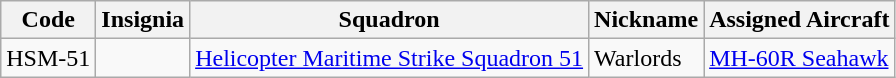<table class="wikitable sortable">
<tr>
<th>Code</th>
<th>Insignia</th>
<th>Squadron</th>
<th>Nickname</th>
<th>Assigned Aircraft</th>
</tr>
<tr>
<td>HSM-51</td>
<td></td>
<td><a href='#'>Helicopter Maritime Strike Squadron 51</a></td>
<td>Warlords</td>
<td><a href='#'>MH-60R Seahawk</a></td>
</tr>
</table>
